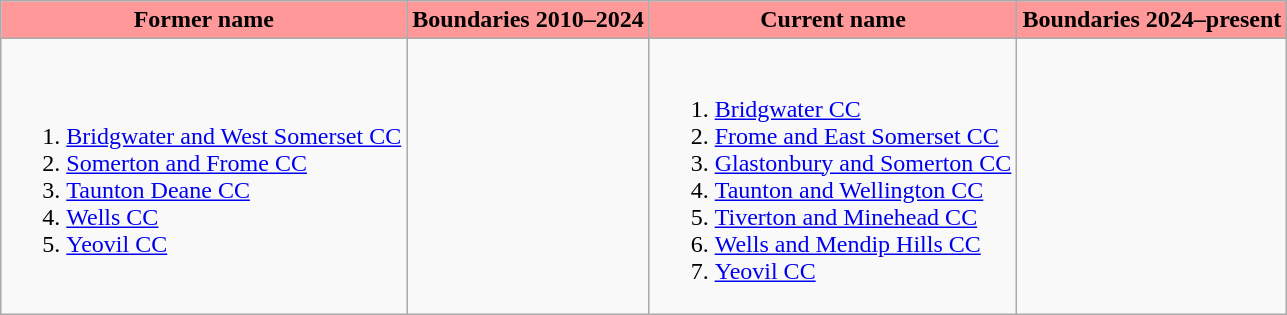<table class="wikitable">
<tr>
<th style="background-color:#ff9999">Former name</th>
<th style="background-color:#ff9999">Boundaries 2010–2024</th>
<th style="background-color:#ff9999">Current name</th>
<th style="background-color:#ff9999">Boundaries 2024–present</th>
</tr>
<tr>
<td><br><ol><li><a href='#'>Bridgwater and West Somerset CC</a></li><li><a href='#'>Somerton and Frome CC</a></li><li><a href='#'>Taunton Deane CC</a></li><li><a href='#'>Wells CC</a></li><li><a href='#'>Yeovil CC</a></li></ol></td>
<td></td>
<td><br><ol><li><a href='#'>Bridgwater CC</a></li><li><a href='#'>Frome and East Somerset CC</a></li><li><a href='#'>Glastonbury and Somerton CC</a></li><li><a href='#'>Taunton and Wellington CC</a></li><li><a href='#'>Tiverton and Minehead CC</a></li><li><a href='#'>Wells and Mendip Hills CC</a></li><li><a href='#'>Yeovil CC</a></li></ol></td>
<td></td>
</tr>
</table>
